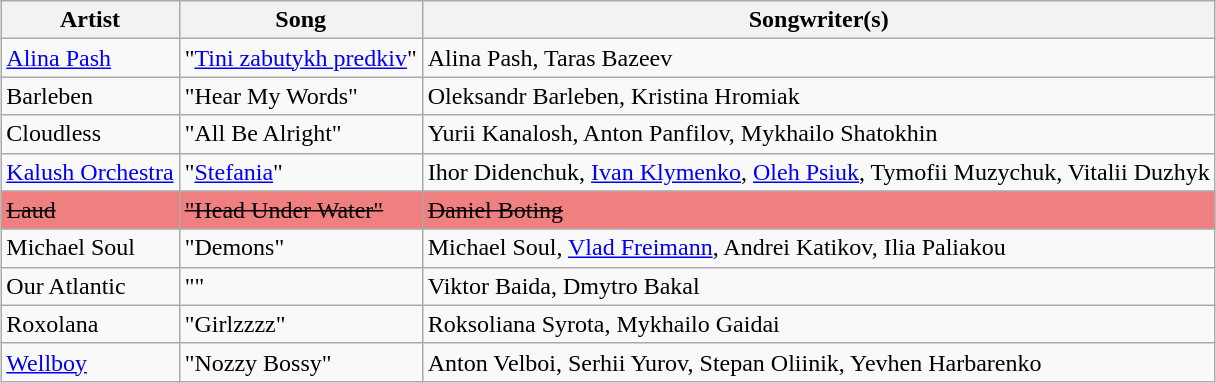<table class="sortable wikitable" style="margin: 1em auto 1em auto;">
<tr>
<th>Artist</th>
<th>Song</th>
<th class="unsortable">Songwriter(s)</th>
</tr>
<tr>
<td><a href='#'>Alina Pash</a></td>
<td>"<a href='#'>Tini zabutykh predkiv</a>" </td>
<td>Alina Pash, Taras Bazeev</td>
</tr>
<tr>
<td>Barleben</td>
<td>"Hear My Words"</td>
<td>Oleksandr Barleben, Kristina Hromiak</td>
</tr>
<tr>
<td>Cloudless</td>
<td>"All Be Alright"</td>
<td>Yurii Kanalosh, Anton Panfilov, Mykhailo Shatokhin</td>
</tr>
<tr>
<td><a href='#'>Kalush Orchestra</a></td>
<td>"<a href='#'>Stefania</a>" </td>
<td>Ihor Didenchuk, <a href='#'>Ivan Klymenko</a>, <a href='#'>Oleh Psiuk</a>, Tymofii Muzychuk, Vitalii Duzhyk</td>
</tr>
<tr>
<td style="background:#F08080"><s>Laud</s></td>
<td style="background:#F08080"><s>"Head Under Water"</s></td>
<td style="background:#F08080"><s>Daniel Boting</s></td>
</tr>
<tr>
<td>Michael Soul</td>
<td>"Demons"</td>
<td>Michael Soul, <a href='#'>Vlad Freimann</a>, Andrei Katikov, Ilia Paliakou</td>
</tr>
<tr>
<td>Our Atlantic</td>
<td>"" </td>
<td>Viktor Baida, Dmytro Bakal</td>
</tr>
<tr>
<td>Roxolana</td>
<td>"Girlzzzz"</td>
<td>Roksoliana Syrota, Mykhailo Gaidai</td>
</tr>
<tr>
<td><a href='#'>Wellboy</a></td>
<td>"Nozzy Bossy"</td>
<td>Anton Velboi, Serhii Yurov, Stepan Oliinik, Yevhen Harbarenko</td>
</tr>
</table>
